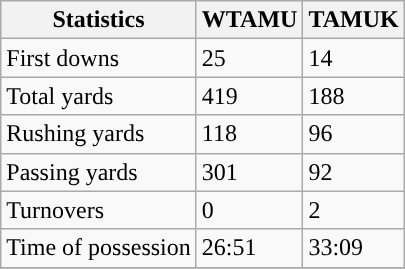<table class="wikitable">
<tr>
<th>Statistics</th>
<th>WTAMU</th>
<th>TAMUK</th>
</tr>
<tr>
<td>First downs</td>
<td>25</td>
<td>14</td>
</tr>
<tr>
<td>Total yards</td>
<td>419</td>
<td>188</td>
</tr>
<tr>
<td>Rushing yards</td>
<td>118</td>
<td>96</td>
</tr>
<tr>
<td>Passing yards</td>
<td>301</td>
<td>92</td>
</tr>
<tr>
<td>Turnovers</td>
<td>0</td>
<td>2</td>
</tr>
<tr>
<td>Time of possession</td>
<td>26:51</td>
<td>33:09</td>
</tr>
<tr>
</tr>
</table>
